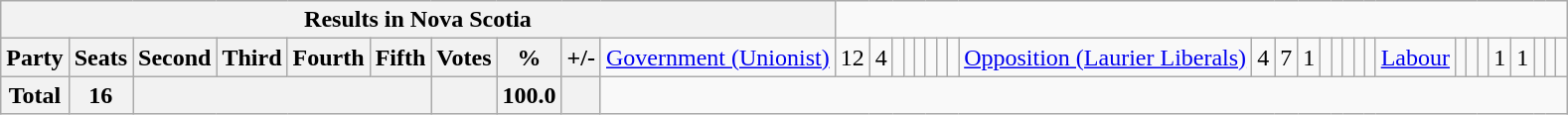<table class="wikitable">
<tr>
<th colspan=11>Results in Nova Scotia</th>
</tr>
<tr>
<th colspan=2>Party</th>
<th>Seats</th>
<th>Second</th>
<th>Third</th>
<th>Fourth</th>
<th>Fifth</th>
<th>Votes</th>
<th>%</th>
<th>+/-<br></th>
<td><a href='#'>Government (Unionist)</a></td>
<td align="right">12</td>
<td align="right">4</td>
<td align="right"></td>
<td align="right"></td>
<td align="right"></td>
<td align="right"></td>
<td align="right"></td>
<td align="right"><br></td>
<td><a href='#'>Opposition (Laurier Liberals)</a></td>
<td align="right">4</td>
<td align="right">7</td>
<td align="right">1</td>
<td align="right"></td>
<td align="right"></td>
<td align="right"></td>
<td align="right"></td>
<td align="right"><br></td>
<td><a href='#'>Labour</a></td>
<td align="right"></td>
<td align="right"></td>
<td align="right"></td>
<td align="right">1</td>
<td align="right">1</td>
<td align="right"></td>
<td align="right"></td>
<td align="right"></td>
</tr>
<tr>
<th colspan="2">Total</th>
<th>16</th>
<th colspan="4"></th>
<th></th>
<th>100.0</th>
<th></th>
</tr>
</table>
